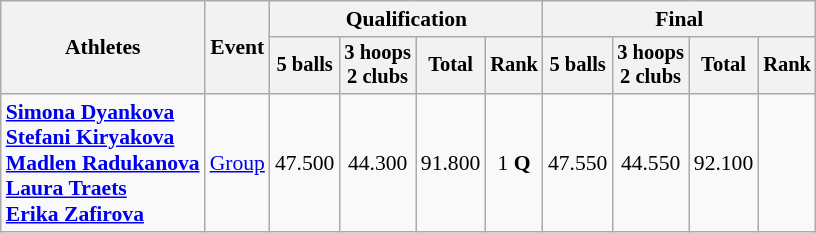<table class="wikitable" style="font-size:90%">
<tr>
<th rowspan="2">Athletes</th>
<th rowspan="2">Event</th>
<th colspan="4">Qualification</th>
<th colspan="4">Final</th>
</tr>
<tr style="font-size:95%">
<th>5 balls</th>
<th>3 hoops<br>2 clubs</th>
<th>Total</th>
<th>Rank</th>
<th>5 balls</th>
<th>3 hoops<br>2 clubs</th>
<th>Total</th>
<th>Rank</th>
</tr>
<tr align=center>
<td align=left><strong><a href='#'>Simona Dyankova</a><br><a href='#'>Stefani Kiryakova</a><br><a href='#'>Madlen Radukanova</a><br><a href='#'>Laura Traets</a><br><a href='#'>Erika Zafirova</a></strong></td>
<td align=left><a href='#'>Group</a></td>
<td>47.500</td>
<td>44.300</td>
<td>91.800</td>
<td>1 <strong>Q</strong></td>
<td>47.550</td>
<td>44.550</td>
<td>92.100</td>
<td></td>
</tr>
</table>
